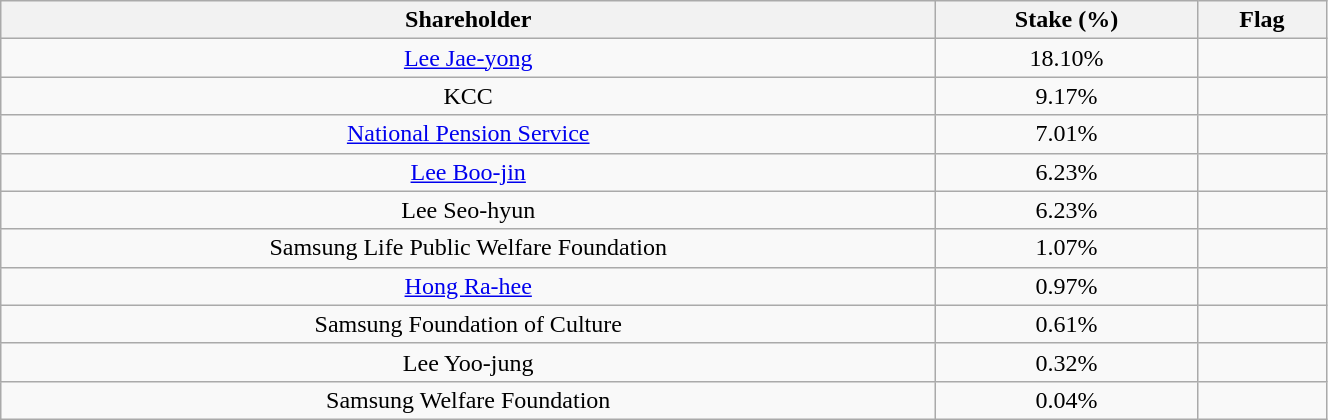<table class="wikitable" style="text-align:center; width:70%;">
<tr>
<th>Shareholder</th>
<th>Stake (%)</th>
<th>Flag</th>
</tr>
<tr>
<td><a href='#'>Lee Jae-yong</a></td>
<td>18.10%</td>
<td></td>
</tr>
<tr>
<td>KCC</td>
<td>9.17%</td>
<td></td>
</tr>
<tr>
<td><a href='#'>National Pension Service</a></td>
<td>7.01%</td>
<td></td>
</tr>
<tr>
<td><a href='#'>Lee Boo-jin</a></td>
<td>6.23%</td>
<td></td>
</tr>
<tr>
<td>Lee Seo-hyun</td>
<td>6.23%</td>
<td></td>
</tr>
<tr>
<td>Samsung Life Public Welfare Foundation</td>
<td>1.07%</td>
<td></td>
</tr>
<tr>
<td><a href='#'>Hong Ra-hee</a></td>
<td>0.97%</td>
<td></td>
</tr>
<tr>
<td>Samsung Foundation of Culture</td>
<td>0.61%</td>
<td></td>
</tr>
<tr>
<td>Lee Yoo-jung</td>
<td>0.32%</td>
<td></td>
</tr>
<tr>
<td>Samsung Welfare Foundation</td>
<td>0.04%</td>
<td></td>
</tr>
</table>
